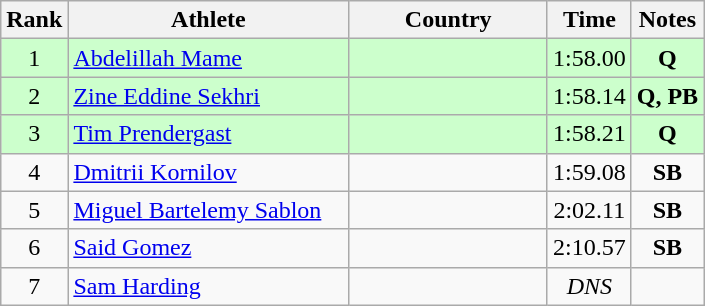<table class="wikitable sortable" style="text-align:center">
<tr>
<th>Rank</th>
<th style="width:180px">Athlete</th>
<th style="width:125px">Country</th>
<th>Time</th>
<th>Notes</th>
</tr>
<tr style="background:#cfc;">
<td>1</td>
<td style="text-align:left;"><a href='#'>Abdelillah Mame</a></td>
<td style="text-align:left;"></td>
<td>1:58.00</td>
<td><strong>Q</strong></td>
</tr>
<tr style="background:#cfc;">
<td>2</td>
<td style="text-align:left;"><a href='#'>Zine Eddine Sekhri</a></td>
<td style="text-align:left;"></td>
<td>1:58.14</td>
<td><strong>Q, PB</strong></td>
</tr>
<tr style="background:#cfc;">
<td>3</td>
<td style="text-align:left;"><a href='#'>Tim Prendergast</a></td>
<td style="text-align:left;"></td>
<td>1:58.21</td>
<td><strong>Q</strong></td>
</tr>
<tr>
<td>4</td>
<td style="text-align:left;"><a href='#'>Dmitrii Kornilov</a></td>
<td style="text-align:left;"></td>
<td>1:59.08</td>
<td><strong>SB</strong></td>
</tr>
<tr>
<td>5</td>
<td style="text-align:left;"><a href='#'>Miguel Bartelemy Sablon</a></td>
<td style="text-align:left;"></td>
<td>2:02.11</td>
<td><strong>SB</strong></td>
</tr>
<tr>
<td>6</td>
<td style="text-align:left;"><a href='#'>Said Gomez</a></td>
<td style="text-align:left;"></td>
<td>2:10.57</td>
<td><strong>SB</strong></td>
</tr>
<tr>
<td>7</td>
<td style="text-align:left;"><a href='#'>Sam Harding</a></td>
<td style="text-align:left;"></td>
<td><em>DNS</em></td>
<td></td>
</tr>
</table>
